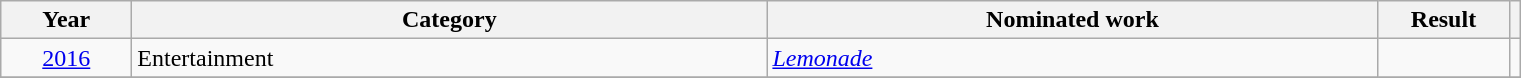<table class="wikitable sortable plainrowheaders">
<tr>
<th scope="col" class="unsortable" style="width:5em;">Year</th>
<th scope="col" class="unsortable" style="width:26em;">Category</th>
<th scope="col" class="unsortable" style="width:25em;">Nominated work</th>
<th scope="col" class="unsortable" style="width:5em;">Result</th>
<th scope="col" class="unsortable"></th>
</tr>
<tr>
<td style="text-align:center;"><a href='#'>2016</a></td>
<td>Entertainment</td>
<td><em><a href='#'>Lemonade</a></em></td>
<td></td>
<td style="text-align:center;"></td>
</tr>
<tr>
</tr>
</table>
